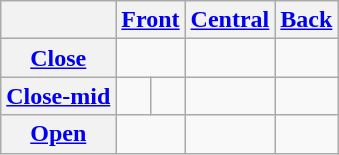<table class="wikitable" style="text-align:center">
<tr>
<th></th>
<th colspan="2"><a href='#'>Front</a></th>
<th><a href='#'>Central</a></th>
<th><a href='#'>Back</a></th>
</tr>
<tr>
<th><a href='#'>Close</a></th>
<td colspan="2"> </td>
<td></td>
<td> </td>
</tr>
<tr>
<th><a href='#'>Close-mid</a></th>
<td> </td>
<td> </td>
<td></td>
<td> </td>
</tr>
<tr>
<th><a href='#'>Open</a></th>
<td colspan="2"></td>
<td> </td>
<td></td>
</tr>
</table>
